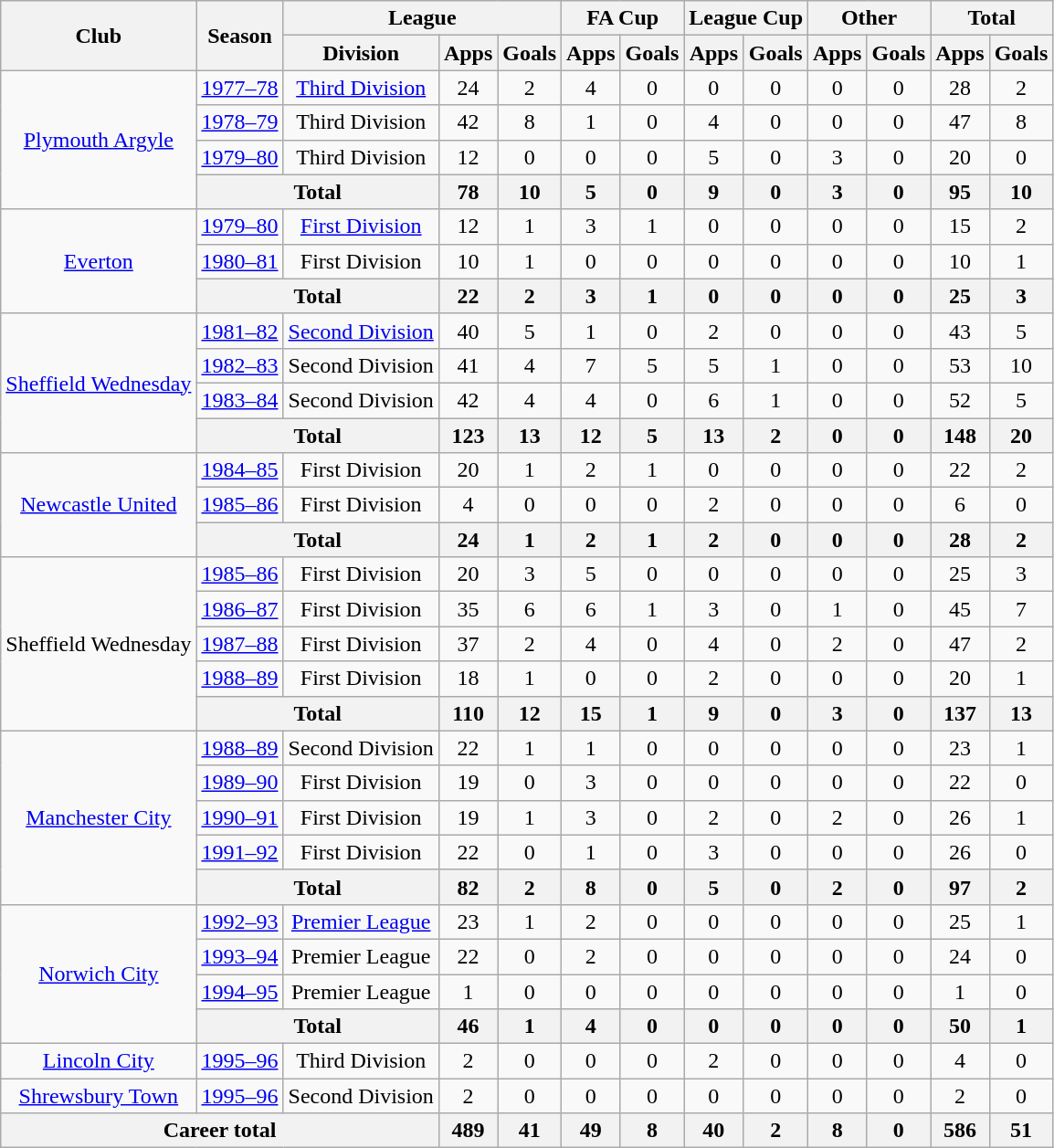<table class="wikitable" style="text-align:center">
<tr>
<th rowspan="2">Club</th>
<th rowspan="2">Season</th>
<th colspan="3">League</th>
<th colspan="2">FA Cup</th>
<th colspan="2">League Cup</th>
<th colspan="2">Other</th>
<th colspan="2">Total</th>
</tr>
<tr>
<th>Division</th>
<th>Apps</th>
<th>Goals</th>
<th>Apps</th>
<th>Goals</th>
<th>Apps</th>
<th>Goals</th>
<th>Apps</th>
<th>Goals</th>
<th>Apps</th>
<th>Goals</th>
</tr>
<tr>
<td rowspan="4"><a href='#'>Plymouth Argyle</a></td>
<td><a href='#'>1977–78</a></td>
<td><a href='#'>Third Division</a></td>
<td>24</td>
<td>2</td>
<td>4</td>
<td>0</td>
<td>0</td>
<td>0</td>
<td>0</td>
<td>0</td>
<td>28</td>
<td>2</td>
</tr>
<tr>
<td><a href='#'>1978–79</a></td>
<td>Third Division</td>
<td>42</td>
<td>8</td>
<td>1</td>
<td>0</td>
<td>4</td>
<td>0</td>
<td>0</td>
<td>0</td>
<td>47</td>
<td>8</td>
</tr>
<tr>
<td><a href='#'>1979–80</a></td>
<td>Third Division</td>
<td>12</td>
<td>0</td>
<td>0</td>
<td>0</td>
<td>5</td>
<td>0</td>
<td>3</td>
<td>0</td>
<td>20</td>
<td>0</td>
</tr>
<tr>
<th colspan="2">Total</th>
<th>78</th>
<th>10</th>
<th>5</th>
<th>0</th>
<th>9</th>
<th>0</th>
<th>3</th>
<th>0</th>
<th>95</th>
<th>10</th>
</tr>
<tr>
<td rowspan="3"><a href='#'>Everton</a></td>
<td><a href='#'>1979–80</a></td>
<td><a href='#'>First Division</a></td>
<td>12</td>
<td>1</td>
<td>3</td>
<td>1</td>
<td>0</td>
<td>0</td>
<td>0</td>
<td>0</td>
<td>15</td>
<td>2</td>
</tr>
<tr>
<td><a href='#'>1980–81</a></td>
<td>First Division</td>
<td>10</td>
<td>1</td>
<td>0</td>
<td>0</td>
<td>0</td>
<td>0</td>
<td>0</td>
<td>0</td>
<td>10</td>
<td>1</td>
</tr>
<tr>
<th colspan="2">Total</th>
<th>22</th>
<th>2</th>
<th>3</th>
<th>1</th>
<th>0</th>
<th>0</th>
<th>0</th>
<th>0</th>
<th>25</th>
<th>3</th>
</tr>
<tr>
<td rowspan="4"><a href='#'>Sheffield Wednesday</a></td>
<td><a href='#'>1981–82</a></td>
<td><a href='#'>Second Division</a></td>
<td>40</td>
<td>5</td>
<td>1</td>
<td>0</td>
<td>2</td>
<td>0</td>
<td>0</td>
<td>0</td>
<td>43</td>
<td>5</td>
</tr>
<tr>
<td><a href='#'>1982–83</a></td>
<td>Second Division</td>
<td>41</td>
<td>4</td>
<td>7</td>
<td>5</td>
<td>5</td>
<td>1</td>
<td>0</td>
<td>0</td>
<td>53</td>
<td>10</td>
</tr>
<tr>
<td><a href='#'>1983–84</a></td>
<td>Second Division</td>
<td>42</td>
<td>4</td>
<td>4</td>
<td>0</td>
<td>6</td>
<td>1</td>
<td>0</td>
<td>0</td>
<td>52</td>
<td>5</td>
</tr>
<tr>
<th colspan="2">Total</th>
<th>123</th>
<th>13</th>
<th>12</th>
<th>5</th>
<th>13</th>
<th>2</th>
<th>0</th>
<th>0</th>
<th>148</th>
<th>20</th>
</tr>
<tr>
<td rowspan="3"><a href='#'>Newcastle United</a></td>
<td><a href='#'>1984–85</a></td>
<td>First Division</td>
<td>20</td>
<td>1</td>
<td>2</td>
<td>1</td>
<td>0</td>
<td>0</td>
<td>0</td>
<td>0</td>
<td>22</td>
<td>2</td>
</tr>
<tr>
<td><a href='#'>1985–86</a></td>
<td>First Division</td>
<td>4</td>
<td>0</td>
<td>0</td>
<td>0</td>
<td>2</td>
<td>0</td>
<td>0</td>
<td>0</td>
<td>6</td>
<td>0</td>
</tr>
<tr>
<th colspan="2">Total</th>
<th>24</th>
<th>1</th>
<th>2</th>
<th>1</th>
<th>2</th>
<th>0</th>
<th>0</th>
<th>0</th>
<th>28</th>
<th>2</th>
</tr>
<tr>
<td rowspan="5">Sheffield Wednesday</td>
<td><a href='#'>1985–86</a></td>
<td>First Division</td>
<td>20</td>
<td>3</td>
<td>5</td>
<td>0</td>
<td>0</td>
<td>0</td>
<td>0</td>
<td>0</td>
<td>25</td>
<td>3</td>
</tr>
<tr>
<td><a href='#'>1986–87</a></td>
<td>First Division</td>
<td>35</td>
<td>6</td>
<td>6</td>
<td>1</td>
<td>3</td>
<td>0</td>
<td>1</td>
<td>0</td>
<td>45</td>
<td>7</td>
</tr>
<tr>
<td><a href='#'>1987–88</a></td>
<td>First Division</td>
<td>37</td>
<td>2</td>
<td>4</td>
<td>0</td>
<td>4</td>
<td>0</td>
<td>2</td>
<td>0</td>
<td>47</td>
<td>2</td>
</tr>
<tr>
<td><a href='#'>1988–89</a></td>
<td>First Division</td>
<td>18</td>
<td>1</td>
<td>0</td>
<td>0</td>
<td>2</td>
<td>0</td>
<td>0</td>
<td>0</td>
<td>20</td>
<td>1</td>
</tr>
<tr>
<th colspan="2">Total</th>
<th>110</th>
<th>12</th>
<th>15</th>
<th>1</th>
<th>9</th>
<th>0</th>
<th>3</th>
<th>0</th>
<th>137</th>
<th>13</th>
</tr>
<tr>
<td rowspan="5"><a href='#'>Manchester City</a></td>
<td><a href='#'>1988–89</a></td>
<td>Second Division</td>
<td>22</td>
<td>1</td>
<td>1</td>
<td>0</td>
<td>0</td>
<td>0</td>
<td>0</td>
<td>0</td>
<td>23</td>
<td>1</td>
</tr>
<tr>
<td><a href='#'>1989–90</a></td>
<td>First Division</td>
<td>19</td>
<td>0</td>
<td>3</td>
<td>0</td>
<td>0</td>
<td>0</td>
<td>0</td>
<td>0</td>
<td>22</td>
<td>0</td>
</tr>
<tr>
<td><a href='#'>1990–91</a></td>
<td>First Division</td>
<td>19</td>
<td>1</td>
<td>3</td>
<td>0</td>
<td>2</td>
<td>0</td>
<td>2</td>
<td>0</td>
<td>26</td>
<td>1</td>
</tr>
<tr>
<td><a href='#'>1991–92</a></td>
<td>First Division</td>
<td>22</td>
<td>0</td>
<td>1</td>
<td>0</td>
<td>3</td>
<td>0</td>
<td>0</td>
<td>0</td>
<td>26</td>
<td>0</td>
</tr>
<tr>
<th colspan="2">Total</th>
<th>82</th>
<th>2</th>
<th>8</th>
<th>0</th>
<th>5</th>
<th>0</th>
<th>2</th>
<th>0</th>
<th>97</th>
<th>2</th>
</tr>
<tr>
<td rowspan="4"><a href='#'>Norwich City</a></td>
<td><a href='#'>1992–93</a></td>
<td><a href='#'>Premier League</a></td>
<td>23</td>
<td>1</td>
<td>2</td>
<td>0</td>
<td>0</td>
<td>0</td>
<td>0</td>
<td>0</td>
<td>25</td>
<td>1</td>
</tr>
<tr>
<td><a href='#'>1993–94</a></td>
<td>Premier League</td>
<td>22</td>
<td>0</td>
<td>2</td>
<td>0</td>
<td>0</td>
<td>0</td>
<td>0</td>
<td>0</td>
<td>24</td>
<td>0</td>
</tr>
<tr>
<td><a href='#'>1994–95</a></td>
<td>Premier League</td>
<td>1</td>
<td>0</td>
<td>0</td>
<td>0</td>
<td>0</td>
<td>0</td>
<td>0</td>
<td>0</td>
<td>1</td>
<td>0</td>
</tr>
<tr>
<th colspan="2">Total</th>
<th>46</th>
<th>1</th>
<th>4</th>
<th>0</th>
<th>0</th>
<th>0</th>
<th>0</th>
<th>0</th>
<th>50</th>
<th>1</th>
</tr>
<tr>
<td><a href='#'>Lincoln City</a></td>
<td><a href='#'>1995–96</a></td>
<td>Third Division</td>
<td>2</td>
<td>0</td>
<td>0</td>
<td>0</td>
<td>2</td>
<td>0</td>
<td>0</td>
<td>0</td>
<td>4</td>
<td>0</td>
</tr>
<tr>
<td><a href='#'>Shrewsbury Town</a></td>
<td><a href='#'>1995–96</a></td>
<td>Second Division</td>
<td>2</td>
<td>0</td>
<td>0</td>
<td>0</td>
<td>0</td>
<td>0</td>
<td>0</td>
<td>0</td>
<td>2</td>
<td>0</td>
</tr>
<tr>
<th colspan="3">Career total</th>
<th>489</th>
<th>41</th>
<th>49</th>
<th>8</th>
<th>40</th>
<th>2</th>
<th>8</th>
<th>0</th>
<th>586</th>
<th>51</th>
</tr>
</table>
